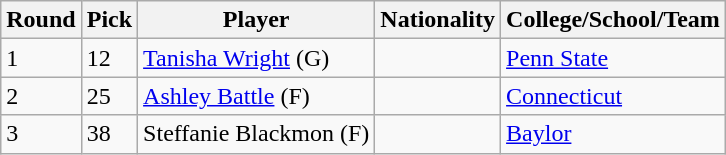<table class="wikitable">
<tr>
<th>Round</th>
<th>Pick</th>
<th>Player</th>
<th>Nationality</th>
<th>College/School/Team</th>
</tr>
<tr>
<td>1</td>
<td>12</td>
<td><a href='#'>Tanisha Wright</a> (G)</td>
<td></td>
<td><a href='#'>Penn State</a></td>
</tr>
<tr>
<td>2</td>
<td>25</td>
<td><a href='#'>Ashley Battle</a> (F)</td>
<td></td>
<td><a href='#'>Connecticut</a></td>
</tr>
<tr>
<td>3</td>
<td>38</td>
<td>Steffanie Blackmon (F)</td>
<td></td>
<td><a href='#'>Baylor</a></td>
</tr>
</table>
